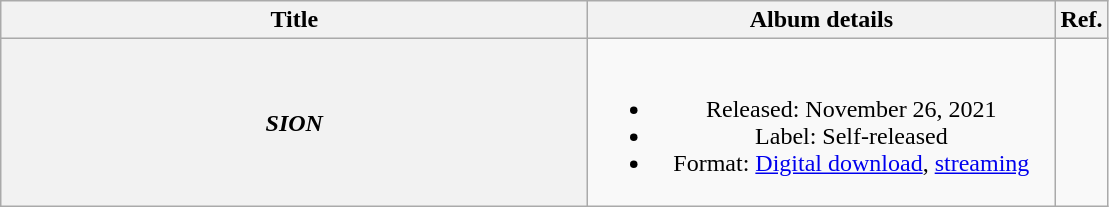<table class="wikitable plainrowheaders" style="text-align:center">
<tr>
<th scope="col" rowspan="1" style="width:24em;">Title</th>
<th scope="col" rowspan="1" style="width:19em;">Album details</th>
<th scope="col" rowspan="1" style="width:0em;">Ref.</th>
</tr>
<tr>
<th scope="row"><em>SION</em><br> </th>
<td><br><ul><li>Released: November 26, 2021</li><li>Label: Self-released</li><li>Format: <a href='#'>Digital download</a>, <a href='#'>streaming</a></li></ul></td>
<td></td>
</tr>
</table>
